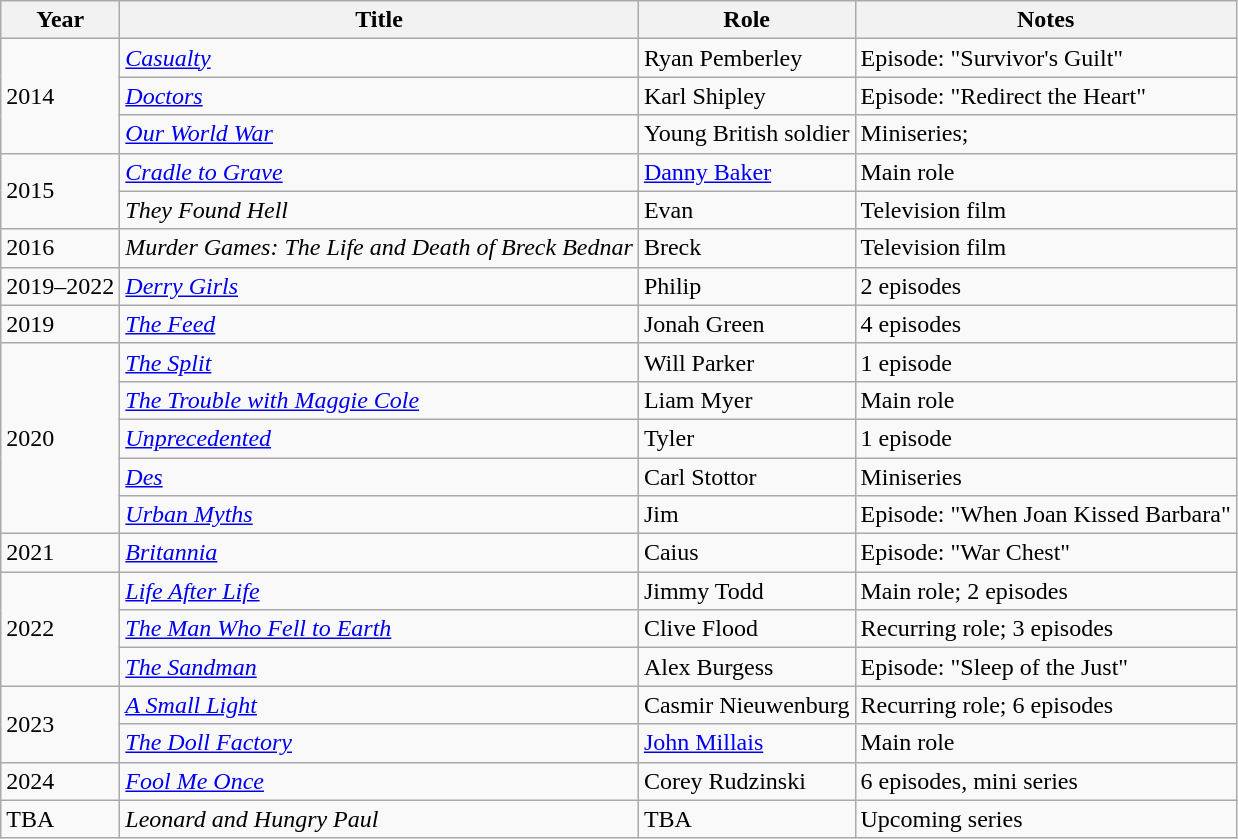<table class="wikitable sortable">
<tr>
<th>Year</th>
<th>Title</th>
<th>Role</th>
<th class="unsortable">Notes</th>
</tr>
<tr>
<td rowspan="3">2014</td>
<td><em><a href='#'>Casualty</a></em></td>
<td>Ryan Pemberley</td>
<td>Episode: "Survivor's Guilt"</td>
</tr>
<tr>
<td><em><a href='#'>Doctors</a></em></td>
<td>Karl Shipley</td>
<td>Episode: "Redirect the Heart"</td>
</tr>
<tr>
<td><em><a href='#'>Our World War</a></em></td>
<td>Young British soldier</td>
<td>Miniseries;</td>
</tr>
<tr>
<td rowspan="2">2015</td>
<td><em><a href='#'>Cradle to Grave</a></em></td>
<td><a href='#'>Danny Baker</a></td>
<td>Main role</td>
</tr>
<tr>
<td><em>They Found Hell</em></td>
<td>Evan</td>
<td>Television film</td>
</tr>
<tr>
<td>2016</td>
<td><em>Murder Games: The Life and Death of Breck Bednar</em></td>
<td>Breck</td>
<td>Television film</td>
</tr>
<tr>
<td>2019–2022</td>
<td><em><a href='#'>Derry Girls</a></em></td>
<td>Philip</td>
<td>2 episodes</td>
</tr>
<tr>
<td>2019</td>
<td><em><a href='#'>The Feed</a></em></td>
<td>Jonah Green</td>
<td>4 episodes</td>
</tr>
<tr>
<td rowspan="5">2020</td>
<td><em><a href='#'>The Split</a></em></td>
<td>Will Parker</td>
<td>1 episode</td>
</tr>
<tr>
<td><em><a href='#'>The Trouble with Maggie Cole</a></em></td>
<td>Liam Myer</td>
<td>Main role</td>
</tr>
<tr>
<td><em><a href='#'>Unprecedented</a></em></td>
<td>Tyler</td>
<td>1 episode</td>
</tr>
<tr>
<td><em><a href='#'>Des</a></em></td>
<td>Carl Stottor</td>
<td>Miniseries</td>
</tr>
<tr>
<td><em><a href='#'>Urban Myths</a></em></td>
<td>Jim</td>
<td>Episode: "When Joan Kissed Barbara"</td>
</tr>
<tr>
<td>2021</td>
<td><em><a href='#'>Britannia</a></em></td>
<td>Caius</td>
<td>Episode: "War Chest"</td>
</tr>
<tr>
<td rowspan="3">2022</td>
<td><em><a href='#'>Life After Life</a></em></td>
<td>Jimmy Todd</td>
<td>Main role; 2 episodes</td>
</tr>
<tr>
<td><em><a href='#'>The Man Who Fell to Earth</a></em></td>
<td>Clive Flood</td>
<td>Recurring role; 3 episodes</td>
</tr>
<tr>
<td><em><a href='#'>The Sandman</a></em></td>
<td>Alex Burgess</td>
<td>Episode: "Sleep of the Just"</td>
</tr>
<tr>
<td rowspan="2">2023</td>
<td><em><a href='#'>A Small Light</a></em></td>
<td>Casmir Nieuwenburg</td>
<td>Recurring role; 6 episodes</td>
</tr>
<tr>
<td><em><a href='#'>The Doll Factory</a></em></td>
<td><a href='#'>John Millais</a></td>
<td>Main role</td>
</tr>
<tr>
<td>2024</td>
<td><em><a href='#'>Fool Me Once</a></em></td>
<td>Corey Rudzinski</td>
<td>6 episodes, mini series</td>
</tr>
<tr>
<td>TBA</td>
<td><em>Leonard and Hungry Paul</em></td>
<td>TBA</td>
<td>Upcoming series</td>
</tr>
</table>
